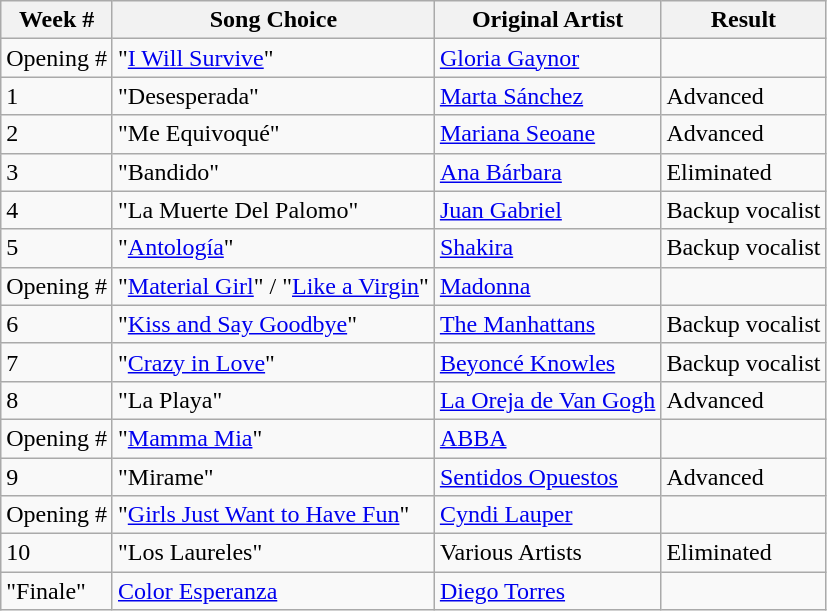<table class="wikitable">
<tr>
<th>Week #</th>
<th>Song Choice</th>
<th>Original Artist</th>
<th>Result</th>
</tr>
<tr>
<td>Opening #</td>
<td>"<a href='#'>I Will Survive</a>"</td>
<td><a href='#'>Gloria Gaynor</a></td>
<td> </td>
</tr>
<tr>
<td>1</td>
<td>"Desesperada"</td>
<td><a href='#'>Marta Sánchez</a></td>
<td>Advanced</td>
</tr>
<tr>
<td>2</td>
<td>"Me Equivoqué"</td>
<td><a href='#'>Mariana Seoane</a></td>
<td>Advanced</td>
</tr>
<tr>
<td>3</td>
<td>"Bandido"</td>
<td><a href='#'>Ana Bárbara</a></td>
<td>Eliminated</td>
</tr>
<tr>
<td>4</td>
<td>"La Muerte Del Palomo"</td>
<td><a href='#'>Juan Gabriel</a></td>
<td>Backup vocalist</td>
</tr>
<tr>
<td>5</td>
<td>"<a href='#'>Antología</a>"</td>
<td><a href='#'>Shakira</a></td>
<td>Backup vocalist</td>
</tr>
<tr>
<td>Opening #</td>
<td>"<a href='#'>Material Girl</a>" / "<a href='#'>Like a Virgin</a>"</td>
<td><a href='#'>Madonna</a></td>
<td> </td>
</tr>
<tr>
<td>6</td>
<td>"<a href='#'>Kiss and Say Goodbye</a>"</td>
<td><a href='#'>The Manhattans</a></td>
<td>Backup vocalist</td>
</tr>
<tr>
<td>7</td>
<td>"<a href='#'>Crazy in Love</a>"</td>
<td><a href='#'>Beyoncé Knowles</a></td>
<td>Backup vocalist</td>
</tr>
<tr>
<td>8</td>
<td>"La Playa"</td>
<td><a href='#'>La Oreja de Van Gogh</a></td>
<td>Advanced</td>
</tr>
<tr>
<td>Opening #</td>
<td>"<a href='#'>Mamma Mia</a>"</td>
<td><a href='#'>ABBA</a></td>
<td> </td>
</tr>
<tr>
<td>9</td>
<td>"Mirame"</td>
<td><a href='#'>Sentidos Opuestos</a></td>
<td>Advanced</td>
</tr>
<tr>
<td>Opening #</td>
<td>"<a href='#'>Girls Just Want to Have Fun</a>"</td>
<td><a href='#'>Cyndi Lauper</a></td>
<td> </td>
</tr>
<tr>
<td>10</td>
<td>"Los Laureles"</td>
<td>Various Artists</td>
<td>Eliminated</td>
</tr>
<tr>
<td>"Finale"</td>
<td><a href='#'>Color Esperanza</a></td>
<td><a href='#'>Diego Torres</a></td>
<td> </td>
</tr>
</table>
